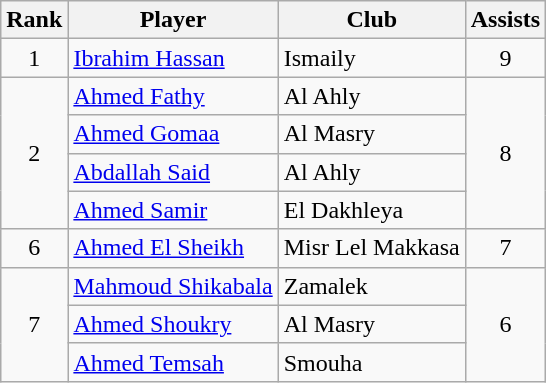<table class=wikitable style=text-align:center>
<tr>
<th>Rank</th>
<th>Player</th>
<th>Club</th>
<th>Assists</th>
</tr>
<tr>
<td>1</td>
<td align="left"> <a href='#'>Ibrahim Hassan</a></td>
<td align="left">Ismaily</td>
<td>9</td>
</tr>
<tr>
<td rowspan="4">2</td>
<td align="left"> <a href='#'>Ahmed Fathy</a></td>
<td align="left">Al Ahly</td>
<td rowspan="4">8</td>
</tr>
<tr>
<td align="left"> <a href='#'>Ahmed Gomaa</a></td>
<td align="left">Al Masry</td>
</tr>
<tr>
<td align="left"> <a href='#'>Abdallah Said</a></td>
<td align="left">Al Ahly</td>
</tr>
<tr>
<td align="left"> <a href='#'>Ahmed Samir</a></td>
<td align="left">El Dakhleya</td>
</tr>
<tr>
<td>6</td>
<td align="left"> <a href='#'>Ahmed El Sheikh</a></td>
<td align="left">Misr Lel Makkasa</td>
<td>7</td>
</tr>
<tr>
<td rowspan="3">7</td>
<td align="left"> <a href='#'>Mahmoud Shikabala</a></td>
<td align="left">Zamalek</td>
<td rowspan="3">6</td>
</tr>
<tr>
<td align="left"> <a href='#'>Ahmed Shoukry</a></td>
<td align="left">Al Masry</td>
</tr>
<tr>
<td align="left"> <a href='#'>Ahmed Temsah</a></td>
<td align="left">Smouha</td>
</tr>
</table>
